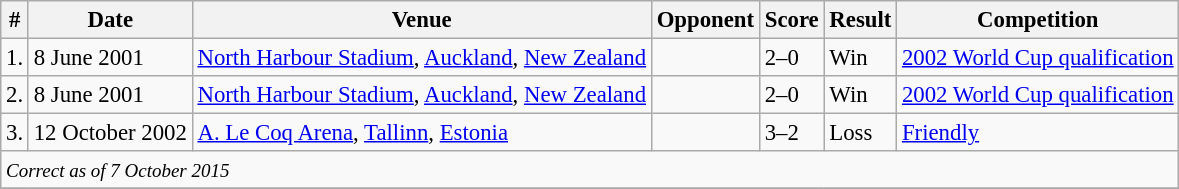<table class="wikitable" style="font-size:95%;">
<tr>
<th>#</th>
<th>Date</th>
<th>Venue</th>
<th>Opponent</th>
<th>Score</th>
<th>Result</th>
<th>Competition</th>
</tr>
<tr>
<td>1.</td>
<td>8 June 2001</td>
<td><a href='#'>North Harbour Stadium</a>, <a href='#'>Auckland</a>, <a href='#'>New Zealand</a></td>
<td></td>
<td>2–0</td>
<td>Win</td>
<td><a href='#'>2002 World Cup qualification</a></td>
</tr>
<tr>
<td>2.</td>
<td>8 June 2001</td>
<td><a href='#'>North Harbour Stadium</a>, <a href='#'>Auckland</a>, <a href='#'>New Zealand</a></td>
<td></td>
<td>2–0</td>
<td>Win</td>
<td><a href='#'>2002 World Cup qualification</a></td>
</tr>
<tr>
<td>3.</td>
<td>12 October 2002</td>
<td><a href='#'>A. Le Coq Arena</a>, <a href='#'>Tallinn</a>, <a href='#'>Estonia</a></td>
<td></td>
<td>3–2</td>
<td>Loss</td>
<td><a href='#'>Friendly</a></td>
</tr>
<tr>
<td colspan="15"><small><em>Correct as of 7 October 2015</em></small></td>
</tr>
<tr>
</tr>
</table>
